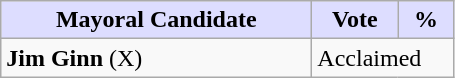<table class="wikitable">
<tr>
<th style="background:#ddf; width:200px;">Mayoral Candidate</th>
<th style="background:#ddf; width:50px;">Vote</th>
<th style="background:#ddf; width:30px;">%</th>
</tr>
<tr>
<td><strong>Jim Ginn</strong> (X)</td>
<td colspan="2">Acclaimed</td>
</tr>
</table>
